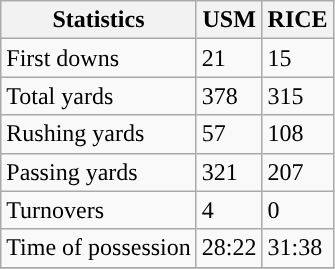<table class="wikitable">
<tr>
<th>Statistics</th>
<th>USM</th>
<th>RICE</th>
</tr>
<tr>
<td>First downs</td>
<td>21</td>
<td>15</td>
</tr>
<tr>
<td>Total yards</td>
<td>378</td>
<td>315</td>
</tr>
<tr>
<td>Rushing yards</td>
<td>57</td>
<td>108</td>
</tr>
<tr>
<td>Passing yards</td>
<td>321</td>
<td>207</td>
</tr>
<tr>
<td>Turnovers</td>
<td>4</td>
<td>0</td>
</tr>
<tr>
<td>Time of possession</td>
<td>28:22</td>
<td>31:38</td>
</tr>
<tr>
</tr>
</table>
